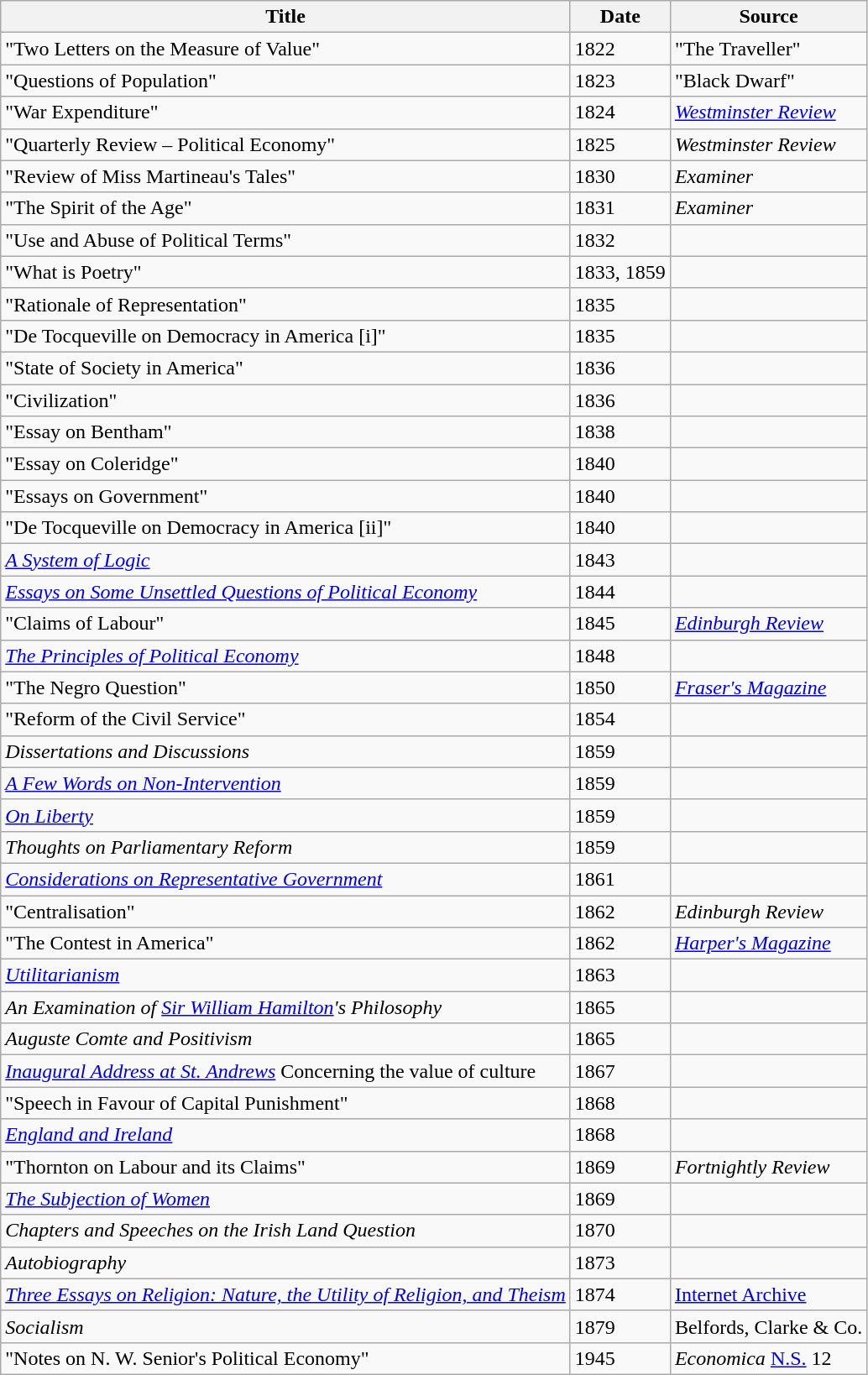<table class="wikitable sortable">
<tr>
<th scope="col">Title</th>
<th scope="col">Date</th>
<th scope="col">Source</th>
</tr>
<tr>
<td>"Two Letters on the Measure of Value"</td>
<td>1822</td>
<td>"The Traveller"</td>
</tr>
<tr>
<td>"Questions of Population"</td>
<td>1823</td>
<td>"Black Dwarf"</td>
</tr>
<tr>
<td>"War Expenditure"</td>
<td>1824</td>
<td><em><a href='#'>Westminster Review</a></em></td>
</tr>
<tr>
<td>"Quarterly Review – Political Economy"</td>
<td>1825</td>
<td><em>Westminster Review</em></td>
</tr>
<tr>
<td>"Review of Miss Martineau's Tales"</td>
<td>1830</td>
<td><em>Examiner</em></td>
</tr>
<tr>
<td>"The Spirit of the Age"</td>
<td>1831</td>
<td><em>Examiner</em></td>
</tr>
<tr>
<td>"Use and Abuse of Political Terms"</td>
<td>1832</td>
<td></td>
</tr>
<tr>
<td>"What is Poetry"</td>
<td>1833, 1859</td>
<td></td>
</tr>
<tr>
<td>"Rationale of Representation"</td>
<td>1835</td>
<td></td>
</tr>
<tr>
<td>"De Tocqueville on Democracy in America [i]"</td>
<td>1835</td>
<td></td>
</tr>
<tr>
<td>"State of Society in America"</td>
<td>1836</td>
<td></td>
</tr>
<tr>
<td>"Civilization"</td>
<td>1836</td>
<td></td>
</tr>
<tr>
<td>"Essay on Bentham"</td>
<td>1838</td>
<td></td>
</tr>
<tr>
<td>"Essay on Coleridge"</td>
<td>1840</td>
<td></td>
</tr>
<tr>
<td>"Essays on Government"</td>
<td>1840</td>
<td></td>
</tr>
<tr>
<td>"De Tocqueville on Democracy in America [ii]"</td>
<td>1840</td>
<td></td>
</tr>
<tr>
<td><em><a href='#'>A System of Logic</a></em></td>
<td>1843</td>
<td></td>
</tr>
<tr>
<td><em><a href='#'>Essays on Some Unsettled Questions of Political Economy</a></em></td>
<td>1844</td>
<td></td>
</tr>
<tr>
<td>"Claims of Labour"</td>
<td>1845</td>
<td><em><a href='#'>Edinburgh Review</a></em></td>
</tr>
<tr>
<td><em><a href='#'>The Principles of Political Economy</a></em></td>
<td>1848</td>
<td></td>
</tr>
<tr>
<td>"The Negro Question"</td>
<td>1850</td>
<td><em><a href='#'>Fraser's Magazine</a></em></td>
</tr>
<tr>
<td>"Reform of the Civil Service"</td>
<td>1854</td>
<td></td>
</tr>
<tr>
<td><em>Dissertations and Discussions</em></td>
<td>1859</td>
<td></td>
</tr>
<tr>
<td><em><a href='#'>A Few Words on Non-Intervention</a></em></td>
<td>1859</td>
<td></td>
</tr>
<tr>
<td><em><a href='#'>On Liberty</a></em></td>
<td>1859</td>
<td></td>
</tr>
<tr>
<td><em>Thoughts on Parliamentary Reform</em></td>
<td>1859</td>
<td></td>
</tr>
<tr>
<td><em><a href='#'>Considerations on Representative Government</a></em></td>
<td>1861</td>
<td></td>
</tr>
<tr>
<td>"Centralisation"</td>
<td>1862</td>
<td><em>Edinburgh Review</em></td>
</tr>
<tr>
<td>"The Contest in America"</td>
<td>1862</td>
<td><em><a href='#'>Harper's Magazine</a></em></td>
</tr>
<tr>
<td><em><a href='#'>Utilitarianism</a></em></td>
<td>1863</td>
<td></td>
</tr>
<tr>
<td><em>An Examination of <a href='#'>Sir William Hamilton</a>'s Philosophy</em></td>
<td>1865</td>
<td></td>
</tr>
<tr>
<td><em>Auguste Comte and Positivism</em></td>
<td>1865</td>
<td></td>
</tr>
<tr>
<td><em><a href='#'>Inaugural Address at St. Andrews</a></em> Concerning the value of culture</td>
<td>1867</td>
<td></td>
</tr>
<tr>
<td>"Speech in Favour of Capital Punishment"</td>
<td>1868</td>
<td></td>
</tr>
<tr>
<td><em><a href='#'>England and Ireland</a></em></td>
<td>1868</td>
<td></td>
</tr>
<tr>
<td>"Thornton on Labour and its Claims"</td>
<td>1869</td>
<td><em>Fortnightly Review</em></td>
</tr>
<tr>
<td><em><a href='#'>The Subjection of Women</a></em></td>
<td>1869</td>
<td></td>
</tr>
<tr>
<td><em>Chapters and Speeches on the Irish Land Question</em></td>
<td>1870</td>
<td></td>
</tr>
<tr>
<td><em>Autobiography</em></td>
<td>1873</td>
<td></td>
</tr>
<tr>
<td><em><a href='#'>Three Essays on Religion: Nature, the Utility of Religion, and Theism</a></em></td>
<td>1874</td>
<td><a href='#'>Internet Archive</a></td>
</tr>
<tr>
<td><em>Socialism</em></td>
<td>1879</td>
<td>Belfords, Clarke & Co.</td>
</tr>
<tr>
<td>"Notes on N. W. Senior's Political Economy"</td>
<td>1945</td>
<td><em>Economica</em> <a href='#'>N.S.</a> 12</td>
</tr>
</table>
